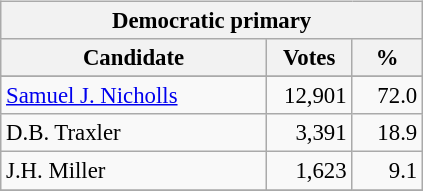<table class="wikitable" align="left" style="margin: 1em 1em 1em 0; font-size: 95%;">
<tr>
<th colspan="3">Democratic primary</th>
</tr>
<tr>
<th colspan="1" style="width: 170px">Candidate</th>
<th style="width: 50px">Votes</th>
<th style="width: 40px">%</th>
</tr>
<tr>
</tr>
<tr>
<td><a href='#'>Samuel J. Nicholls</a></td>
<td align="right">12,901</td>
<td align="right">72.0</td>
</tr>
<tr>
<td>D.B. Traxler</td>
<td align="right">3,391</td>
<td align="right">18.9</td>
</tr>
<tr>
<td>J.H. Miller</td>
<td align="right">1,623</td>
<td align="right">9.1</td>
</tr>
<tr>
</tr>
</table>
